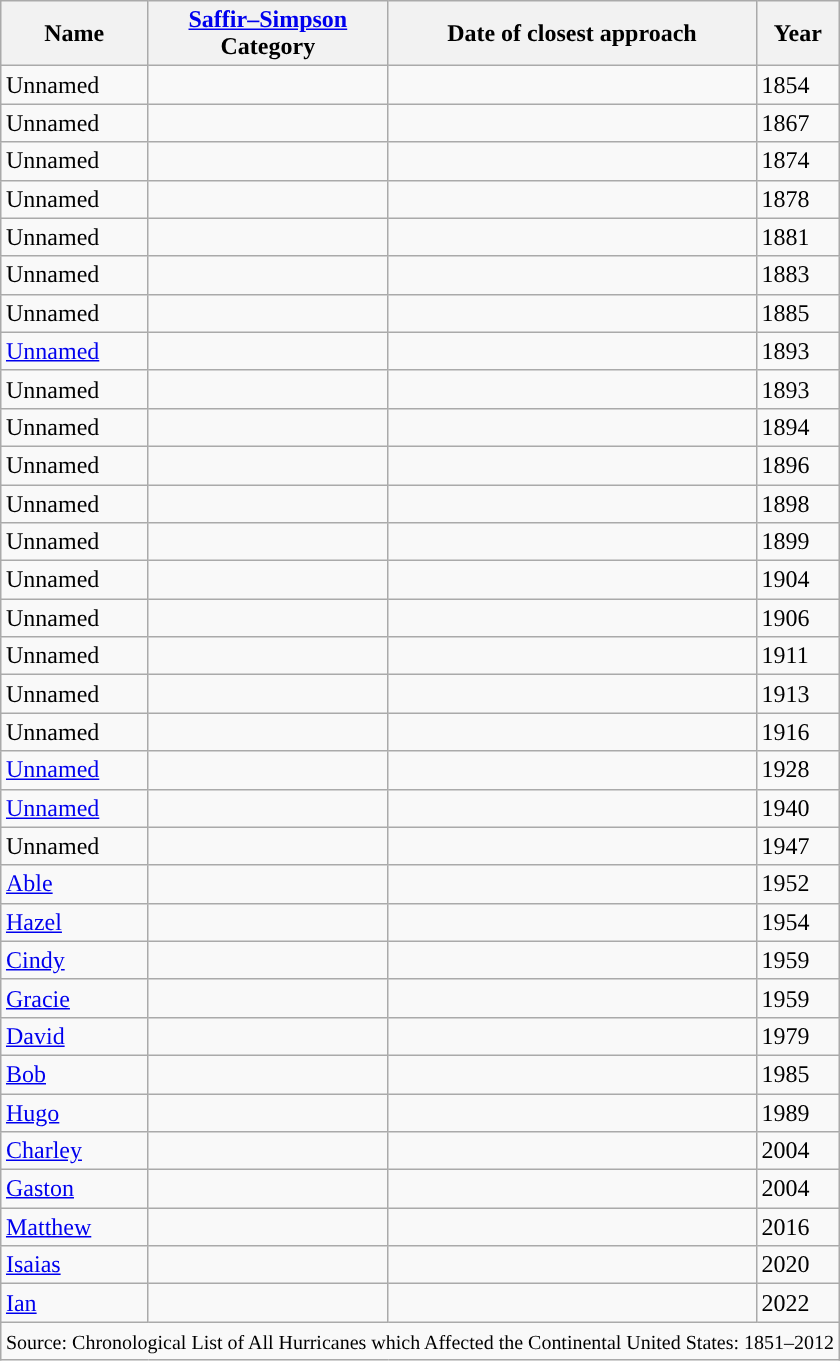<table class = "wikitable" style="margin:1em auto;">
<tr>
<th>Name</th>
<th><a href='#'>Saffir–Simpson</a><br>Category</th>
<th>Date of closest approach</th>
<th>Year</th>
</tr>
<tr>
<td>Unnamed</td>
<td></td>
<td></td>
<td>1854</td>
</tr>
<tr>
<td>Unnamed</td>
<td></td>
<td></td>
<td>1867</td>
</tr>
<tr>
<td>Unnamed</td>
<td></td>
<td></td>
<td>1874</td>
</tr>
<tr>
<td>Unnamed</td>
<td></td>
<td></td>
<td>1878</td>
</tr>
<tr>
<td>Unnamed</td>
<td></td>
<td></td>
<td>1881</td>
</tr>
<tr>
<td>Unnamed</td>
<td></td>
<td></td>
<td>1883</td>
</tr>
<tr>
<td>Unnamed</td>
<td></td>
<td></td>
<td>1885</td>
</tr>
<tr>
<td><a href='#'>Unnamed</a></td>
<td></td>
<td></td>
<td>1893</td>
</tr>
<tr>
<td>Unnamed</td>
<td></td>
<td></td>
<td>1893</td>
</tr>
<tr>
<td>Unnamed</td>
<td></td>
<td></td>
<td>1894</td>
</tr>
<tr>
<td>Unnamed</td>
<td></td>
<td></td>
<td>1896</td>
</tr>
<tr>
<td>Unnamed</td>
<td></td>
<td></td>
<td>1898</td>
</tr>
<tr>
<td>Unnamed</td>
<td></td>
<td></td>
<td>1899</td>
</tr>
<tr>
<td>Unnamed</td>
<td></td>
<td></td>
<td>1904</td>
</tr>
<tr>
<td>Unnamed</td>
<td></td>
<td></td>
<td>1906</td>
</tr>
<tr>
<td>Unnamed</td>
<td></td>
<td></td>
<td>1911</td>
</tr>
<tr>
<td>Unnamed</td>
<td></td>
<td></td>
<td>1913</td>
</tr>
<tr>
<td>Unnamed</td>
<td></td>
<td></td>
<td>1916</td>
</tr>
<tr>
<td><a href='#'>Unnamed</a></td>
<td></td>
<td></td>
<td>1928</td>
</tr>
<tr>
<td><a href='#'>Unnamed</a></td>
<td></td>
<td></td>
<td>1940</td>
</tr>
<tr>
<td>Unnamed</td>
<td></td>
<td></td>
<td>1947</td>
</tr>
<tr>
<td><a href='#'>Able</a></td>
<td></td>
<td></td>
<td>1952</td>
</tr>
<tr>
<td><a href='#'>Hazel</a></td>
<td></td>
<td></td>
<td>1954</td>
</tr>
<tr>
<td><a href='#'>Cindy</a></td>
<td></td>
<td></td>
<td>1959</td>
</tr>
<tr>
<td><a href='#'>Gracie</a></td>
<td></td>
<td></td>
<td>1959</td>
</tr>
<tr>
<td><a href='#'>David</a></td>
<td></td>
<td></td>
<td>1979</td>
</tr>
<tr>
<td><a href='#'>Bob</a></td>
<td></td>
<td></td>
<td>1985</td>
</tr>
<tr>
<td><a href='#'>Hugo</a></td>
<td></td>
<td></td>
<td>1989</td>
</tr>
<tr>
<td><a href='#'>Charley</a></td>
<td></td>
<td></td>
<td>2004</td>
</tr>
<tr>
<td><a href='#'>Gaston</a></td>
<td></td>
<td></td>
<td>2004</td>
</tr>
<tr>
<td><a href='#'>Matthew</a></td>
<td></td>
<td></td>
<td>2016</td>
</tr>
<tr>
<td><a href='#'>Isaias</a></td>
<td></td>
<td></td>
<td>2020</td>
</tr>
<tr>
<td><a href='#'>Ian</a></td>
<td></td>
<td></td>
<td>2022</td>
</tr>
<tr>
<td colspan="9"><small>Source: Chronological List of All Hurricanes which Affected the Continental United States: 1851–2012</small></td>
</tr>
</table>
